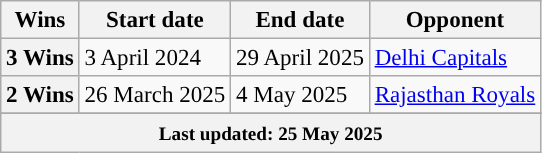<table class="wikitable sortable" style="text-align:left;font-size:96%;">
<tr>
<th>Wins</th>
<th>Start date</th>
<th>End date</th>
<th>Opponent</th>
</tr>
<tr>
<th>3 Wins</th>
<td>3 April 2024</td>
<td>29 April 2025</td>
<td><a href='#'>Delhi Capitals</a></td>
</tr>
<tr>
<th>2 Wins</th>
<td>26 March 2025</td>
<td>4 May 2025</td>
<td><a href='#'>Rajasthan Royals</a></td>
</tr>
<tr>
</tr>
<tr class="sortbottom">
<th colspan="4"><small>Last updated: 25 May 2025</small></th>
</tr>
</table>
